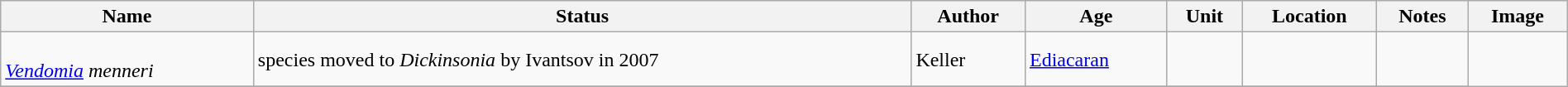<table class="wikitable sortable" align="center" width="100%">
<tr>
<th>Name</th>
<th>Status</th>
<th>Author</th>
<th>Age</th>
<th>Unit</th>
<th>Location</th>
<th class="unsortable">Notes</th>
<th>Image</th>
</tr>
<tr>
<td><br><em><a href='#'>Vendomia</a> menneri</em></td>
<td>species moved to <em>Dickinsonia</em> by Ivantsov in 2007 </td>
<td>Keller</td>
<td><a href='#'>Ediacaran</a></td>
<td></td>
<td></td>
<td></td>
</tr>
<tr>
</tr>
</table>
